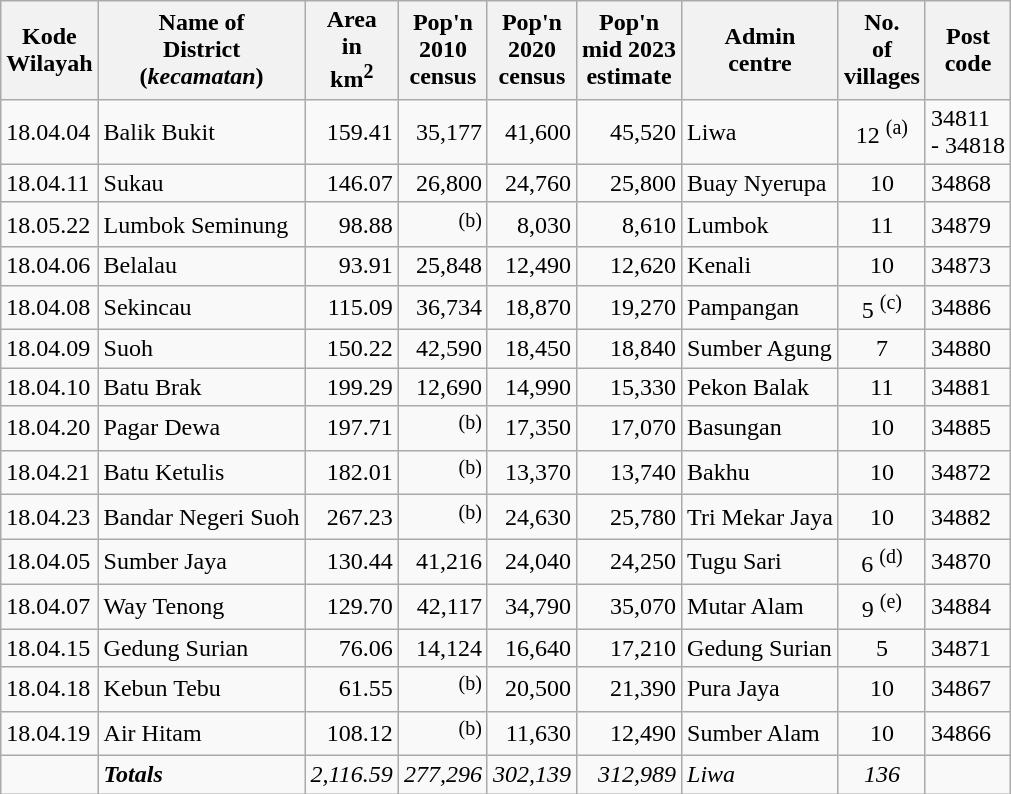<table class="wikitable">
<tr>
<th>Kode <br>Wilayah</th>
<th>Name of<br>District<br>(<em>kecamatan</em>)</th>
<th>Area <br>in <br>km<sup>2</sup></th>
<th>Pop'n <br>2010<br>census</th>
<th>Pop'n <br>2020<br>census</th>
<th>Pop'n <br>mid 2023<br>estimate</th>
<th>Admin<br>centre</th>
<th>No.<br>of<br>villages</th>
<th>Post<br>code</th>
</tr>
<tr>
<td>18.04.04</td>
<td>Balik Bukit</td>
<td align="right">159.41</td>
<td align="right">35,177</td>
<td align="right">41,600</td>
<td align="right">45,520</td>
<td>Liwa</td>
<td align="center">12 <sup>(a)</sup></td>
<td>34811<br>- 34818</td>
</tr>
<tr>
<td>18.04.11</td>
<td>Sukau</td>
<td align="right">146.07</td>
<td align="right">26,800</td>
<td align="right">24,760</td>
<td align="right">25,800</td>
<td>Buay Nyerupa</td>
<td align="center">10</td>
<td>34868</td>
</tr>
<tr>
<td>18.05.22</td>
<td>Lumbok Seminung</td>
<td align="right">98.88</td>
<td align="right"><sup>(b)</sup></td>
<td align="right">8,030</td>
<td align="right">8,610</td>
<td>Lumbok</td>
<td align="center">11</td>
<td>34879</td>
</tr>
<tr>
<td>18.04.06</td>
<td>Belalau</td>
<td align="right">93.91</td>
<td align="right">25,848</td>
<td align="right">12,490</td>
<td align="right">12,620</td>
<td>Kenali</td>
<td align="center">10</td>
<td>34873</td>
</tr>
<tr>
<td>18.04.08</td>
<td>Sekincau</td>
<td align="right">115.09</td>
<td align="right">36,734</td>
<td align="right">18,870</td>
<td align="right">19,270</td>
<td>Pampangan</td>
<td align="center">5 <sup>(c)</sup></td>
<td>34886</td>
</tr>
<tr>
<td>18.04.09</td>
<td>Suoh</td>
<td align="right">150.22</td>
<td align="right">42,590</td>
<td align="right">18,450</td>
<td align="right">18,840</td>
<td>Sumber Agung</td>
<td align="center">7</td>
<td>34880</td>
</tr>
<tr>
<td>18.04.10</td>
<td>Batu Brak</td>
<td align="right">199.29</td>
<td align="right">12,690</td>
<td align="right">14,990</td>
<td align="right">15,330</td>
<td>Pekon Balak</td>
<td align="center">11</td>
<td>34881</td>
</tr>
<tr>
<td>18.04.20</td>
<td>Pagar Dewa</td>
<td align="right">197.71</td>
<td align="right"><sup>(b)</sup></td>
<td align="right">17,350</td>
<td align="right">17,070</td>
<td>Basungan</td>
<td align="center">10</td>
<td>34885</td>
</tr>
<tr>
<td>18.04.21</td>
<td>Batu Ketulis</td>
<td align="right">182.01</td>
<td align="right"><sup>(b)</sup></td>
<td align="right">13,370</td>
<td align="right">13,740</td>
<td>Bakhu</td>
<td align="center">10</td>
<td>34872</td>
</tr>
<tr>
<td>18.04.23</td>
<td>Bandar Negeri Suoh</td>
<td align="right">267.23</td>
<td align="right"><sup>(b)</sup></td>
<td align="right">24,630</td>
<td align="right">25,780</td>
<td>Tri Mekar Jaya</td>
<td align="center">10</td>
<td>34882</td>
</tr>
<tr>
<td>18.04.05</td>
<td>Sumber Jaya</td>
<td align="right">130.44</td>
<td align="right">41,216</td>
<td align="right">24,040</td>
<td align="right">24,250</td>
<td>Tugu Sari</td>
<td align="center">6 <sup>(d)</sup></td>
<td>34870</td>
</tr>
<tr>
<td>18.04.07</td>
<td>Way Tenong</td>
<td align="right">129.70</td>
<td align="right">42,117</td>
<td align="right">34,790</td>
<td align="right">35,070</td>
<td>Mutar Alam</td>
<td align="center">9 <sup>(e)</sup></td>
<td>34884</td>
</tr>
<tr>
<td>18.04.15</td>
<td>Gedung Surian</td>
<td align="right">76.06</td>
<td align="right">14,124</td>
<td align="right">16,640</td>
<td align="right">17,210</td>
<td>Gedung Surian</td>
<td align="center">5</td>
<td>34871</td>
</tr>
<tr>
<td>18.04.18</td>
<td>Kebun Tebu</td>
<td align="right">61.55</td>
<td align="right"><sup>(b)</sup></td>
<td align="right">20,500</td>
<td align="right">21,390</td>
<td>Pura Jaya</td>
<td align="center">10</td>
<td>34867</td>
</tr>
<tr>
<td>18.04.19</td>
<td>Air Hitam</td>
<td align="right">108.12</td>
<td align="right"><sup>(b)</sup></td>
<td align="right">11,630</td>
<td align="right">12,490</td>
<td>Sumber Alam</td>
<td align="center">10</td>
<td>34866</td>
</tr>
<tr>
<td></td>
<td><strong><em>Totals</em></strong></td>
<td align="right"><em>2,116.59</em></td>
<td align="right"><em>277,296</em></td>
<td align="right"><em>302,139</em></td>
<td align="right"><em>312,989</em></td>
<td><em>Liwa</em></td>
<td align="center"><em>136</em></td>
<td></td>
</tr>
</table>
